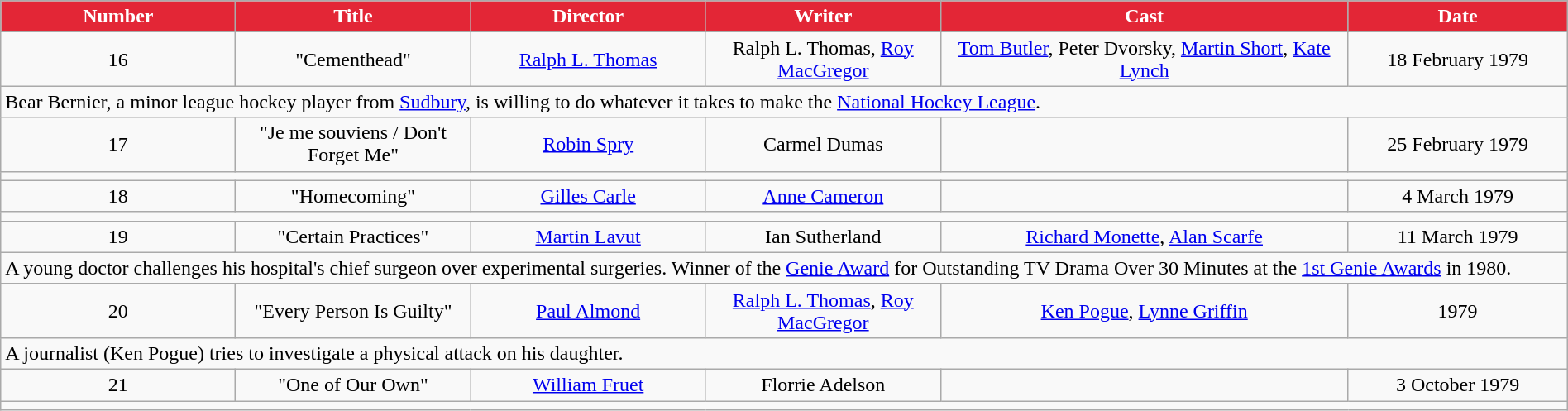<table class="wikitable sortable" style="text-align:center" width=100%>
<tr>
<th style="background-color: #e32636; color: white; width:15%;">Number</th>
<th style="background-color: #e32636; color: white; width:15%;">Title</th>
<th style="background-color: #e32636; color: white; width:15%;">Director</th>
<th style="background-color: #e32636; color: white; width:15%;">Writer</th>
<th style="background-color: #e32636; color: white; width:26%;">Cast</th>
<th style="background-color: #e32636; color: white; width:26%;">Date</th>
</tr>
<tr>
<td>16</td>
<td>"Cementhead"</td>
<td><a href='#'>Ralph L. Thomas</a></td>
<td>Ralph L. Thomas, <a href='#'>Roy MacGregor</a></td>
<td><a href='#'>Tom Butler</a>, Peter Dvorsky, <a href='#'>Martin Short</a>, <a href='#'>Kate Lynch</a></td>
<td>18 February 1979</td>
</tr>
<tr>
<td align=left colspan=6>Bear Bernier, a minor league hockey player from <a href='#'>Sudbury</a>, is willing to do whatever it takes to make the <a href='#'>National Hockey League</a>.</td>
</tr>
<tr>
<td>17</td>
<td>"Je me souviens / Don't Forget Me"</td>
<td><a href='#'>Robin Spry</a></td>
<td>Carmel Dumas</td>
<td></td>
<td>25 February 1979</td>
</tr>
<tr>
<td align=left colspan=6></td>
</tr>
<tr>
<td>18</td>
<td>"Homecoming"</td>
<td><a href='#'>Gilles Carle</a></td>
<td><a href='#'>Anne Cameron</a></td>
<td></td>
<td>4 March 1979</td>
</tr>
<tr>
<td align=left colspan=6></td>
</tr>
<tr>
<td>19</td>
<td>"Certain Practices"</td>
<td><a href='#'>Martin Lavut</a></td>
<td>Ian Sutherland</td>
<td><a href='#'>Richard Monette</a>, <a href='#'>Alan Scarfe</a></td>
<td>11 March 1979</td>
</tr>
<tr>
<td align=left colspan=6>A young doctor challenges his hospital's chief surgeon over experimental surgeries. Winner of the <a href='#'>Genie Award</a> for Outstanding TV Drama Over 30 Minutes at the <a href='#'>1st Genie Awards</a> in 1980.</td>
</tr>
<tr>
<td>20</td>
<td>"Every Person Is Guilty"</td>
<td><a href='#'>Paul Almond</a></td>
<td><a href='#'>Ralph L. Thomas</a>, <a href='#'>Roy MacGregor</a></td>
<td><a href='#'>Ken Pogue</a>, <a href='#'>Lynne Griffin</a></td>
<td>1979</td>
</tr>
<tr>
<td align=left colspan=6>A journalist (Ken Pogue) tries to investigate a physical attack on his daughter.</td>
</tr>
<tr>
<td>21</td>
<td>"One of Our Own"</td>
<td><a href='#'>William Fruet</a></td>
<td>Florrie Adelson</td>
<td></td>
<td>3 October 1979</td>
</tr>
<tr>
<td align=left colspan=6></td>
</tr>
</table>
